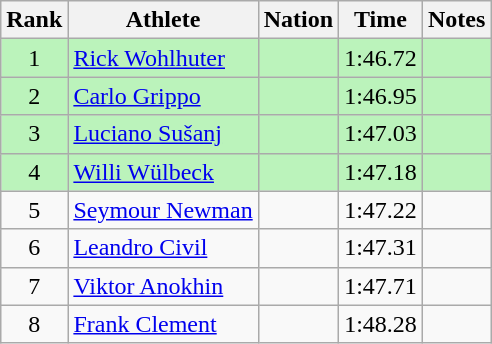<table class="wikitable sortable" style="text-align:center">
<tr>
<th>Rank</th>
<th>Athlete</th>
<th>Nation</th>
<th>Time</th>
<th>Notes</th>
</tr>
<tr style="background:#bbf3bb;">
<td>1</td>
<td align=left><a href='#'>Rick Wohlhuter</a></td>
<td align=left></td>
<td>1:46.72</td>
<td></td>
</tr>
<tr style="background:#bbf3bb;">
<td>2</td>
<td align=left><a href='#'>Carlo Grippo</a></td>
<td align=left></td>
<td>1:46.95</td>
<td></td>
</tr>
<tr style="background:#bbf3bb;">
<td>3</td>
<td align=left><a href='#'>Luciano Sušanj</a></td>
<td align=left></td>
<td>1:47.03</td>
<td></td>
</tr>
<tr style="background:#bbf3bb;">
<td>4</td>
<td align=left><a href='#'>Willi Wülbeck</a></td>
<td align=left></td>
<td>1:47.18</td>
<td></td>
</tr>
<tr>
<td>5</td>
<td align=left><a href='#'>Seymour Newman</a></td>
<td align=left></td>
<td>1:47.22</td>
<td></td>
</tr>
<tr>
<td>6</td>
<td align=left><a href='#'>Leandro Civil</a></td>
<td align=left></td>
<td>1:47.31</td>
<td></td>
</tr>
<tr>
<td>7</td>
<td align=left><a href='#'>Viktor Anokhin</a></td>
<td align=left></td>
<td>1:47.71</td>
<td></td>
</tr>
<tr>
<td>8</td>
<td align=left><a href='#'>Frank Clement</a></td>
<td align=left></td>
<td>1:48.28</td>
<td></td>
</tr>
</table>
